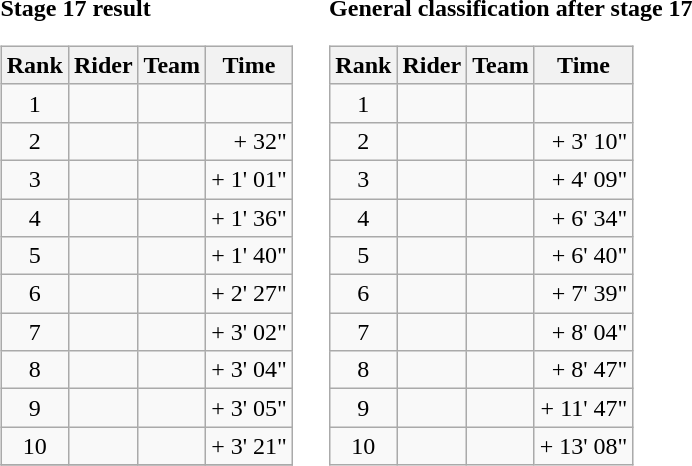<table>
<tr>
<td><strong>Stage 17 result</strong><br><table class="wikitable">
<tr>
<th scope="col">Rank</th>
<th scope="col">Rider</th>
<th scope="col">Team</th>
<th scope="col">Time</th>
</tr>
<tr>
<td style="text-align:center;">1</td>
<td></td>
<td></td>
<td style="text-align:right;"></td>
</tr>
<tr>
<td style="text-align:center;">2</td>
<td></td>
<td></td>
<td style="text-align:right;">+ 32"</td>
</tr>
<tr>
<td style="text-align:center;">3</td>
<td></td>
<td></td>
<td style="text-align:right;">+ 1' 01"</td>
</tr>
<tr>
<td style="text-align:center;">4</td>
<td></td>
<td></td>
<td style="text-align:right;">+ 1' 36"</td>
</tr>
<tr>
<td style="text-align:center;">5</td>
<td></td>
<td></td>
<td style="text-align:right;">+ 1' 40"</td>
</tr>
<tr>
<td style="text-align:center;">6</td>
<td></td>
<td></td>
<td style="text-align:right;">+ 2' 27"</td>
</tr>
<tr>
<td style="text-align:center;">7</td>
<td></td>
<td></td>
<td style="text-align:right;">+ 3' 02"</td>
</tr>
<tr>
<td style="text-align:center;">8</td>
<td> </td>
<td></td>
<td style="text-align:right;">+ 3' 04"</td>
</tr>
<tr>
<td style="text-align:center;">9</td>
<td></td>
<td></td>
<td style="text-align:right;">+ 3' 05"</td>
</tr>
<tr>
<td style="text-align:center;">10</td>
<td></td>
<td></td>
<td style="text-align:right;">+ 3' 21"</td>
</tr>
<tr>
</tr>
</table>
</td>
<td></td>
<td><strong>General classification after stage 17</strong><br><table class="wikitable">
<tr>
<th scope="col">Rank</th>
<th scope="col">Rider</th>
<th scope="col">Team</th>
<th scope="col">Time</th>
</tr>
<tr>
<td style="text-align:center;">1</td>
<td>  </td>
<td></td>
<td style="text-align:right;"></td>
</tr>
<tr>
<td style="text-align:center;">2</td>
<td>  </td>
<td></td>
<td style="text-align:right;">+ 3' 10"</td>
</tr>
<tr>
<td style="text-align:center;">3</td>
<td> </td>
<td></td>
<td style="text-align:right;">+ 4' 09"</td>
</tr>
<tr>
<td style="text-align:center;">4</td>
<td></td>
<td></td>
<td style="text-align:right;">+ 6' 34"</td>
</tr>
<tr>
<td style="text-align:center;">5</td>
<td></td>
<td></td>
<td style="text-align:right;">+ 6' 40"</td>
</tr>
<tr>
<td style="text-align:center;">6</td>
<td></td>
<td></td>
<td style="text-align:right;">+ 7' 39"</td>
</tr>
<tr>
<td style="text-align:center;">7</td>
<td></td>
<td></td>
<td style="text-align:right;">+ 8' 04"</td>
</tr>
<tr>
<td style="text-align:center;">8</td>
<td></td>
<td></td>
<td style="text-align:right;">+ 8' 47"</td>
</tr>
<tr>
<td style="text-align:center;">9</td>
<td></td>
<td></td>
<td style="text-align:right;">+ 11' 47"</td>
</tr>
<tr>
<td style="text-align:center;">10</td>
<td></td>
<td></td>
<td style="text-align:right;">+ 13' 08"</td>
</tr>
</table>
</td>
</tr>
</table>
